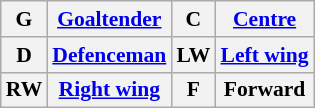<table class="wikitable" style="font-size:90%;">
<tr>
<th>G</th>
<th><a href='#'>Goaltender</a></th>
<th>C</th>
<th><a href='#'>Centre</a></th>
</tr>
<tr>
<th>D</th>
<th><a href='#'>Defenceman</a></th>
<th>LW</th>
<th><a href='#'>Left wing</a></th>
</tr>
<tr>
<th>RW</th>
<th><a href='#'>Right wing</a></th>
<th>F</th>
<th>Forward</th>
</tr>
</table>
